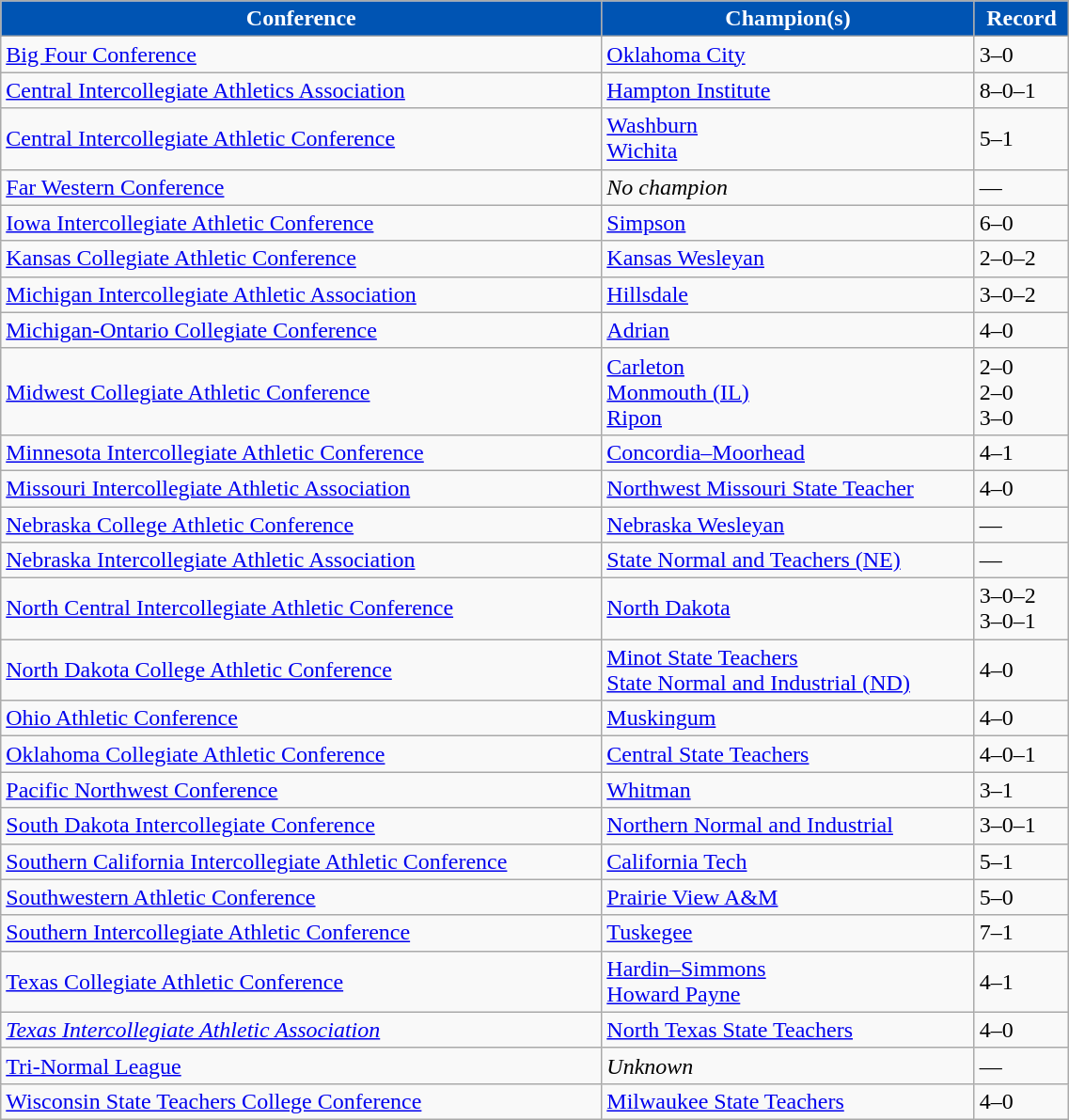<table class="wikitable" width="60%">
<tr>
<th style="background:#0054B3; color:#FFFFFF;">Conference</th>
<th style="background:#0054B3; color:#FFFFFF;">Champion(s)</th>
<th style="background:#0054B3; color:#FFFFFF;">Record</th>
</tr>
<tr align="left">
<td><a href='#'>Big Four Conference</a></td>
<td><a href='#'>Oklahoma City</a></td>
<td>3–0</td>
</tr>
<tr align="left">
<td><a href='#'>Central Intercollegiate Athletics Association</a></td>
<td><a href='#'>Hampton Institute</a></td>
<td>8–0–1</td>
</tr>
<tr align="left">
<td><a href='#'>Central Intercollegiate Athletic Conference</a></td>
<td><a href='#'>Washburn</a><br><a href='#'>Wichita</a></td>
<td>5–1</td>
</tr>
<tr align="left">
<td><a href='#'>Far Western Conference</a></td>
<td><em>No champion</em></td>
<td>—</td>
</tr>
<tr align="left">
<td><a href='#'>Iowa Intercollegiate Athletic Conference</a></td>
<td><a href='#'>Simpson</a></td>
<td>6–0</td>
</tr>
<tr align="left">
<td><a href='#'>Kansas Collegiate Athletic Conference</a></td>
<td><a href='#'>Kansas Wesleyan</a></td>
<td>2–0–2</td>
</tr>
<tr align="left">
<td><a href='#'>Michigan Intercollegiate Athletic Association</a></td>
<td><a href='#'>Hillsdale</a></td>
<td>3–0–2</td>
</tr>
<tr align="left">
<td><a href='#'>Michigan-Ontario Collegiate Conference</a></td>
<td><a href='#'>Adrian</a></td>
<td>4–0</td>
</tr>
<tr align="left">
<td><a href='#'>Midwest Collegiate Athletic Conference</a></td>
<td><a href='#'>Carleton</a><br><a href='#'>Monmouth (IL)</a><br><a href='#'>Ripon</a></td>
<td>2–0<br>2–0<br>3–0</td>
</tr>
<tr align="left">
<td><a href='#'>Minnesota Intercollegiate Athletic Conference</a></td>
<td><a href='#'>Concordia–Moorhead</a></td>
<td>4–1</td>
</tr>
<tr align="left">
<td><a href='#'>Missouri Intercollegiate Athletic Association</a></td>
<td><a href='#'>Northwest Missouri State Teacher</a></td>
<td>4–0</td>
</tr>
<tr align="left">
<td><a href='#'>Nebraska College Athletic Conference</a></td>
<td><a href='#'>Nebraska Wesleyan</a></td>
<td>—</td>
</tr>
<tr align="left">
<td><a href='#'>Nebraska Intercollegiate Athletic Association</a></td>
<td><a href='#'>State Normal and Teachers (NE)</a></td>
<td>—</td>
</tr>
<tr align="left">
<td><a href='#'>North Central Intercollegiate Athletic Conference</a></td>
<td><a href='#'>North Dakota</a></td>
<td>3–0–2<br>3–0–1</td>
</tr>
<tr align="left">
<td><a href='#'>North Dakota College Athletic Conference</a></td>
<td><a href='#'>Minot State Teachers</a><br><a href='#'>State Normal and Industrial (ND)</a></td>
<td>4–0</td>
</tr>
<tr align="left">
<td><a href='#'>Ohio Athletic Conference</a></td>
<td><a href='#'>Muskingum</a></td>
<td>4–0</td>
</tr>
<tr align="left">
<td><a href='#'>Oklahoma Collegiate Athletic Conference</a></td>
<td><a href='#'>Central State Teachers</a></td>
<td>4–0–1</td>
</tr>
<tr align="left">
<td><a href='#'>Pacific Northwest Conference</a></td>
<td><a href='#'>Whitman</a></td>
<td>3–1</td>
</tr>
<tr align="left">
<td><a href='#'>South Dakota Intercollegiate Conference</a></td>
<td><a href='#'>Northern Normal and Industrial</a></td>
<td>3–0–1</td>
</tr>
<tr align="left">
<td><a href='#'>Southern California Intercollegiate Athletic Conference</a></td>
<td><a href='#'>California Tech</a></td>
<td>5–1</td>
</tr>
<tr align="left">
<td><a href='#'>Southwestern Athletic Conference</a></td>
<td><a href='#'>Prairie View A&M</a></td>
<td>5–0</td>
</tr>
<tr align="left">
<td><a href='#'>Southern Intercollegiate Athletic Conference</a></td>
<td><a href='#'>Tuskegee</a></td>
<td>7–1</td>
</tr>
<tr align="left">
<td><a href='#'>Texas Collegiate Athletic Conference</a></td>
<td><a href='#'>Hardin–Simmons</a><br><a href='#'>Howard Payne</a></td>
<td>4–1</td>
</tr>
<tr align="left">
<td><em><a href='#'>Texas Intercollegiate Athletic Association</a></em></td>
<td><a href='#'>North Texas State Teachers</a></td>
<td>4–0</td>
</tr>
<tr align="left">
<td><a href='#'>Tri-Normal League</a></td>
<td><em>Unknown</em></td>
<td>—</td>
</tr>
<tr align="left">
<td><a href='#'>Wisconsin State Teachers College Conference</a></td>
<td><a href='#'>Milwaukee State Teachers</a></td>
<td>4–0</td>
</tr>
</table>
